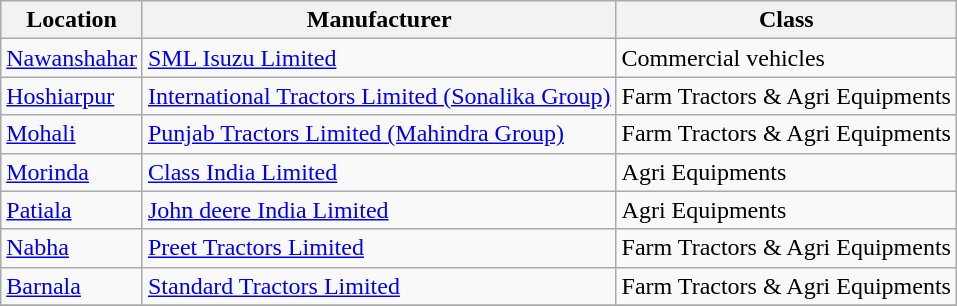<table class="wikitable sortable" border="1">
<tr>
<th>Location</th>
<th>Manufacturer</th>
<th>Class</th>
</tr>
<tr>
<td><a href='#'>Nawanshahar</a></td>
<td><a href='#'>SML Isuzu Limited</a></td>
<td>Commercial vehicles</td>
</tr>
<tr>
<td><a href='#'>Hoshiarpur</a></td>
<td><a href='#'>International Tractors Limited (Sonalika Group)</a></td>
<td>Farm Tractors & Agri Equipments</td>
</tr>
<tr>
<td><a href='#'>Mohali</a></td>
<td><a href='#'>Punjab Tractors Limited (Mahindra Group)</a></td>
<td>Farm Tractors & Agri Equipments</td>
</tr>
<tr>
<td><a href='#'>Morinda</a></td>
<td><a href='#'>Class India Limited</a></td>
<td>Agri Equipments</td>
</tr>
<tr>
<td><a href='#'>Patiala</a></td>
<td><a href='#'>John deere India Limited</a></td>
<td>Agri Equipments</td>
</tr>
<tr>
<td><a href='#'>Nabha</a></td>
<td><a href='#'>Preet Tractors Limited</a></td>
<td>Farm Tractors & Agri Equipments</td>
</tr>
<tr>
<td><a href='#'>Barnala</a></td>
<td><a href='#'>Standard Tractors Limited</a></td>
<td>Farm Tractors & Agri Equipments</td>
</tr>
<tr>
</tr>
</table>
